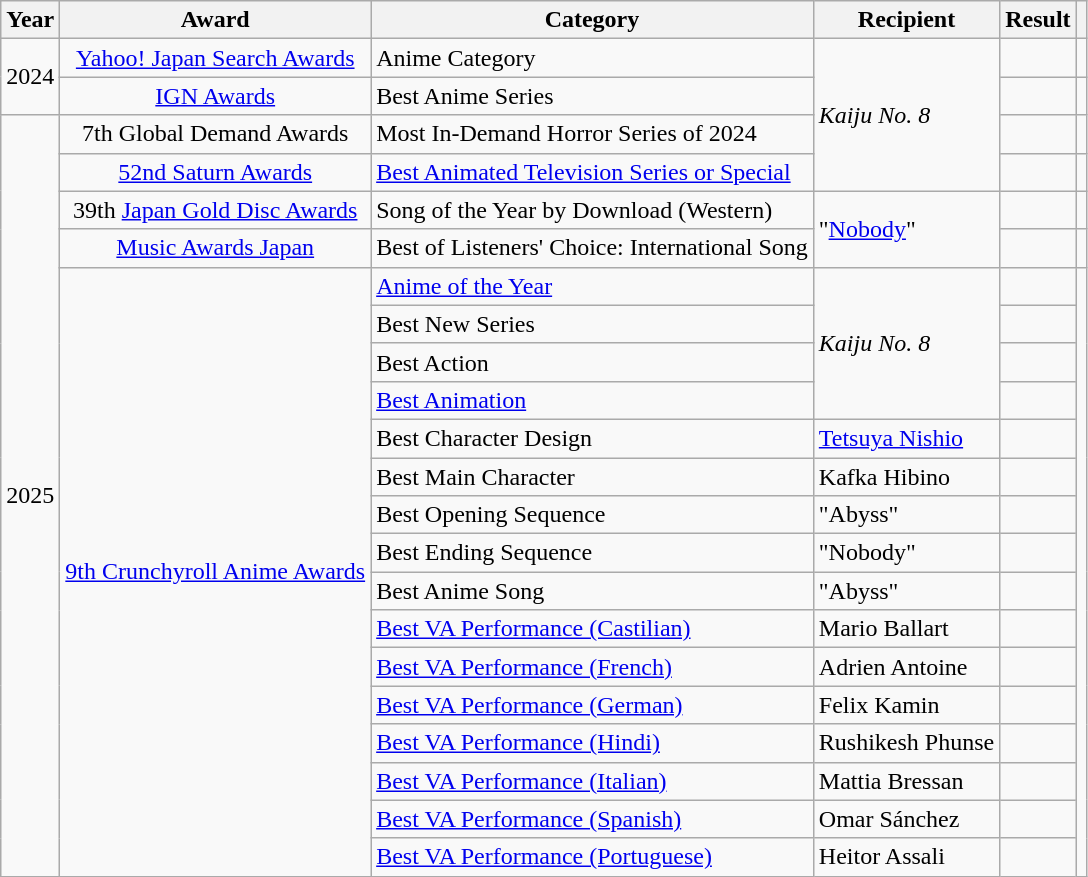<table class="wikitable plainrowheaders sortable">
<tr>
<th scope="col">Year</th>
<th scope="col">Award</th>
<th scope="col">Category</th>
<th scope="col">Recipient</th>
<th scope="col">Result</th>
<th scope="col" class="unsortable"></th>
</tr>
<tr>
<td rowspan="2" align="center">2024</td>
<td align="center"><a href='#'>Yahoo! Japan Search Awards</a></td>
<td>Anime Category</td>
<td rowspan="4"><em>Kaiju No. 8</em></td>
<td></td>
<td style="text-align:center;"></td>
</tr>
<tr>
<td align="center"><a href='#'>IGN Awards</a></td>
<td>Best Anime Series</td>
<td></td>
<td style="text-align:center;"></td>
</tr>
<tr>
<td rowspan="20" align="center">2025</td>
<td align="center">7th Global Demand Awards</td>
<td>Most In-Demand Horror Series of 2024</td>
<td></td>
<td style="text-align:center;"></td>
</tr>
<tr>
<td align="center"><a href='#'>52nd Saturn Awards</a></td>
<td><a href='#'>Best Animated Television Series or Special</a></td>
<td></td>
<td style="text-align:center;"></td>
</tr>
<tr>
<td align="center">39th <a href='#'>Japan Gold Disc Awards</a></td>
<td>Song of the Year by Download (Western)</td>
<td rowspan="2">"<a href='#'>Nobody</a>" </td>
<td></td>
<td style="text-align:center;"></td>
</tr>
<tr>
<td align="center"><a href='#'>Music Awards Japan</a></td>
<td>Best of Listeners' Choice: International Song</td>
<td></td>
<td style="text-align:center;"></td>
</tr>
<tr>
<td rowspan="16" align="center"><a href='#'>9th Crunchyroll Anime Awards</a></td>
<td><a href='#'>Anime of the Year</a></td>
<td rowspan="4"><em>Kaiju No. 8</em></td>
<td></td>
<td rowspan="16" style="text-align:center;"></td>
</tr>
<tr>
<td>Best New Series</td>
<td></td>
</tr>
<tr>
<td>Best Action</td>
<td></td>
</tr>
<tr>
<td><a href='#'>Best Animation</a></td>
<td></td>
</tr>
<tr>
<td>Best Character Design</td>
<td><a href='#'>Tetsuya Nishio</a></td>
<td></td>
</tr>
<tr>
<td>Best Main Character</td>
<td>Kafka Hibino</td>
<td></td>
</tr>
<tr>
<td>Best Opening Sequence</td>
<td>"Abyss" </td>
<td></td>
</tr>
<tr>
<td>Best Ending Sequence</td>
<td>"Nobody" </td>
<td></td>
</tr>
<tr>
<td>Best Anime Song</td>
<td>"Abyss" </td>
<td></td>
</tr>
<tr>
<td><a href='#'>Best VA Performance (Castilian)</a></td>
<td>Mario Ballart </td>
<td></td>
</tr>
<tr>
<td><a href='#'>Best VA Performance (French)</a></td>
<td>Adrien Antoine </td>
<td></td>
</tr>
<tr>
<td><a href='#'>Best VA Performance (German)</a></td>
<td>Felix Kamin </td>
<td></td>
</tr>
<tr>
<td><a href='#'>Best VA Performance (Hindi)</a></td>
<td>Rushikesh Phunse </td>
<td></td>
</tr>
<tr>
<td><a href='#'>Best VA Performance (Italian)</a></td>
<td>Mattia Bressan </td>
<td></td>
</tr>
<tr>
<td><a href='#'>Best VA Performance (Spanish)</a></td>
<td>Omar Sánchez </td>
<td></td>
</tr>
<tr>
<td><a href='#'>Best VA Performance (Portuguese)</a></td>
<td>Heitor Assali </td>
<td></td>
</tr>
</table>
